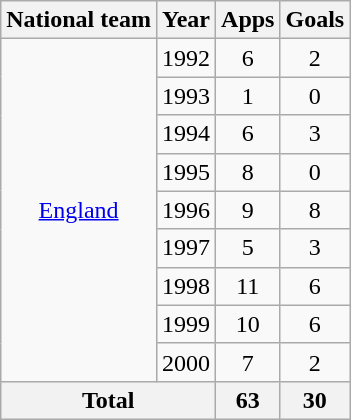<table class="wikitable" style="text-align:center">
<tr>
<th>National team</th>
<th>Year</th>
<th>Apps</th>
<th>Goals</th>
</tr>
<tr>
<td rowspan="9"><a href='#'>England</a></td>
<td>1992</td>
<td>6</td>
<td>2</td>
</tr>
<tr>
<td>1993</td>
<td>1</td>
<td>0</td>
</tr>
<tr>
<td>1994</td>
<td>6</td>
<td>3</td>
</tr>
<tr>
<td>1995</td>
<td>8</td>
<td>0</td>
</tr>
<tr>
<td>1996</td>
<td>9</td>
<td>8</td>
</tr>
<tr>
<td>1997</td>
<td>5</td>
<td>3</td>
</tr>
<tr>
<td>1998</td>
<td>11</td>
<td>6</td>
</tr>
<tr>
<td>1999</td>
<td>10</td>
<td>6</td>
</tr>
<tr>
<td>2000</td>
<td>7</td>
<td>2</td>
</tr>
<tr>
<th colspan="2">Total</th>
<th>63</th>
<th>30</th>
</tr>
</table>
